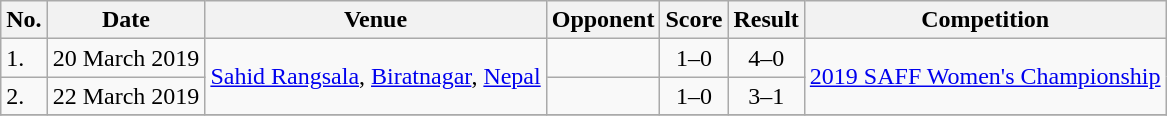<table class="wikitable">
<tr>
<th>No.</th>
<th>Date</th>
<th>Venue</th>
<th>Opponent</th>
<th>Score</th>
<th>Result</th>
<th>Competition</th>
</tr>
<tr>
<td>1.</td>
<td>20 March 2019</td>
<td rowspan=2><a href='#'>Sahid Rangsala</a>, <a href='#'>Biratnagar</a>, <a href='#'>Nepal</a></td>
<td></td>
<td align=center>1–0</td>
<td align=center>4–0</td>
<td rowspan=2><a href='#'>2019 SAFF Women's Championship</a></td>
</tr>
<tr>
<td>2.</td>
<td>22 March 2019</td>
<td></td>
<td align=center>1–0</td>
<td align=center>3–1</td>
</tr>
<tr>
</tr>
</table>
